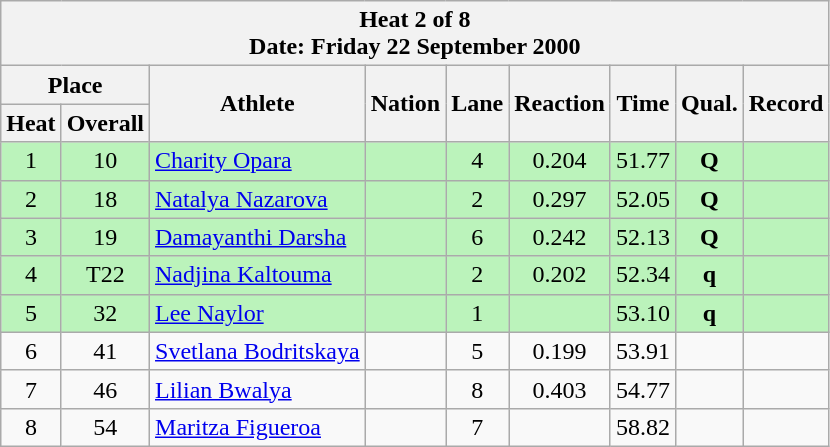<table class="wikitable sortable">
<tr>
<th colspan=9>Heat 2 of 8 <br> Date: Friday 22 September 2000 <br></th>
</tr>
<tr>
<th colspan=2>Place</th>
<th rowspan=2>Athlete</th>
<th rowspan=2>Nation</th>
<th rowspan=2>Lane</th>
<th rowspan=2>Reaction</th>
<th rowspan=2>Time</th>
<th rowspan=2>Qual.</th>
<th rowspan=2>Record</th>
</tr>
<tr>
<th>Heat</th>
<th>Overall</th>
</tr>
<tr bgcolor = "bbf3bb">
<td align="center">1</td>
<td align="center">10</td>
<td align="left"><a href='#'>Charity Opara</a></td>
<td align="left"></td>
<td align="center">4</td>
<td align="center">0.204</td>
<td align="center">51.77</td>
<td align="center"><strong>Q </strong></td>
<td align="center"></td>
</tr>
<tr bgcolor = "bbf3bb">
<td align="center">2</td>
<td align="center">18</td>
<td align="left"><a href='#'>Natalya Nazarova</a></td>
<td align="left"></td>
<td align="center">2</td>
<td align="center">0.297</td>
<td align="center">52.05</td>
<td align="center"><strong>Q </strong></td>
<td align="center"></td>
</tr>
<tr bgcolor = "bbf3bb">
<td align="center">3</td>
<td align="center">19</td>
<td align="left"><a href='#'>Damayanthi Darsha</a></td>
<td align="left"></td>
<td align="center">6</td>
<td align="center">0.242</td>
<td align="center">52.13</td>
<td align="center"><strong>Q</strong></td>
<td align="center"></td>
</tr>
<tr bgcolor = "bbf3bb">
<td align="center">4</td>
<td align="center">T22</td>
<td align="left"><a href='#'>Nadjina Kaltouma</a></td>
<td align="left"></td>
<td align="center">2</td>
<td align="center">0.202</td>
<td align="center">52.34</td>
<td align="center"><strong>q</strong></td>
<td align="center"></td>
</tr>
<tr bgcolor = "bbf3bb">
<td align="center">5</td>
<td align="center">32</td>
<td align="left"><a href='#'>Lee Naylor</a></td>
<td align="left"></td>
<td align="center">1</td>
<td align="center"></td>
<td align="center">53.10</td>
<td align="center"><strong>q</strong></td>
<td align="center"></td>
</tr>
<tr>
<td align="center">6</td>
<td align="center">41</td>
<td align="left"><a href='#'>Svetlana Bodritskaya</a></td>
<td align="left"></td>
<td align="center">5</td>
<td align="center">0.199</td>
<td align="center">53.91</td>
<td align="center"></td>
<td align="center"></td>
</tr>
<tr>
<td align="center">7</td>
<td align="center">46</td>
<td align="left"><a href='#'>Lilian Bwalya</a></td>
<td align="left"></td>
<td align="center">8</td>
<td align="center">0.403</td>
<td align="center">54.77</td>
<td align="center"></td>
<td align="center"></td>
</tr>
<tr>
<td align="center">8</td>
<td align="center">54</td>
<td align="left"><a href='#'>Maritza Figueroa</a></td>
<td align="left"></td>
<td align="center">7</td>
<td align="center"></td>
<td align="center">58.82</td>
<td align="center"></td>
<td align="center"></td>
</tr>
</table>
